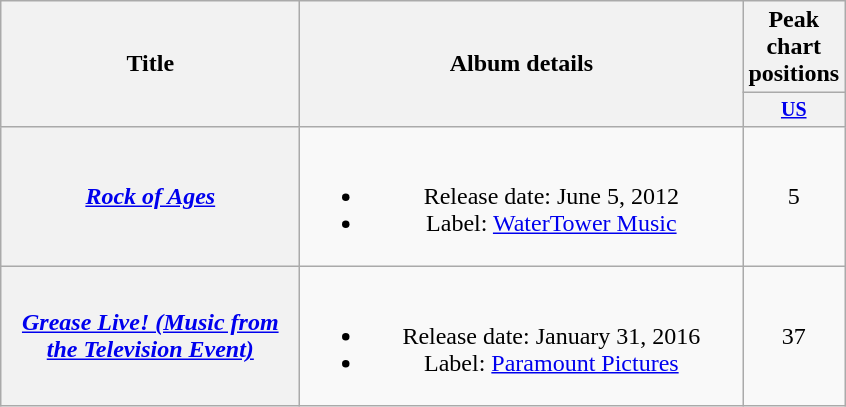<table class="wikitable plainrowheaders" style="text-align:center;">
<tr>
<th rowspan="2" style="width:12em;">Title</th>
<th rowspan="2" style="width:18em;">Album details</th>
<th>Peak chart<br>positions</th>
</tr>
<tr style="font-size:smaller;">
<th style="width:45px;"><a href='#'>US</a></th>
</tr>
<tr>
<th scope="row"><em><a href='#'>Rock of Ages</a></em></th>
<td><br><ul><li>Release date: June 5, 2012</li><li>Label: <a href='#'>WaterTower Music</a></li></ul></td>
<td>5</td>
</tr>
<tr>
<th scope="row"><em><a href='#'>Grease Live! (Music from the Television Event)</a></em></th>
<td><br><ul><li>Release date: January 31, 2016</li><li>Label: <a href='#'>Paramount Pictures</a></li></ul></td>
<td>37</td>
</tr>
</table>
